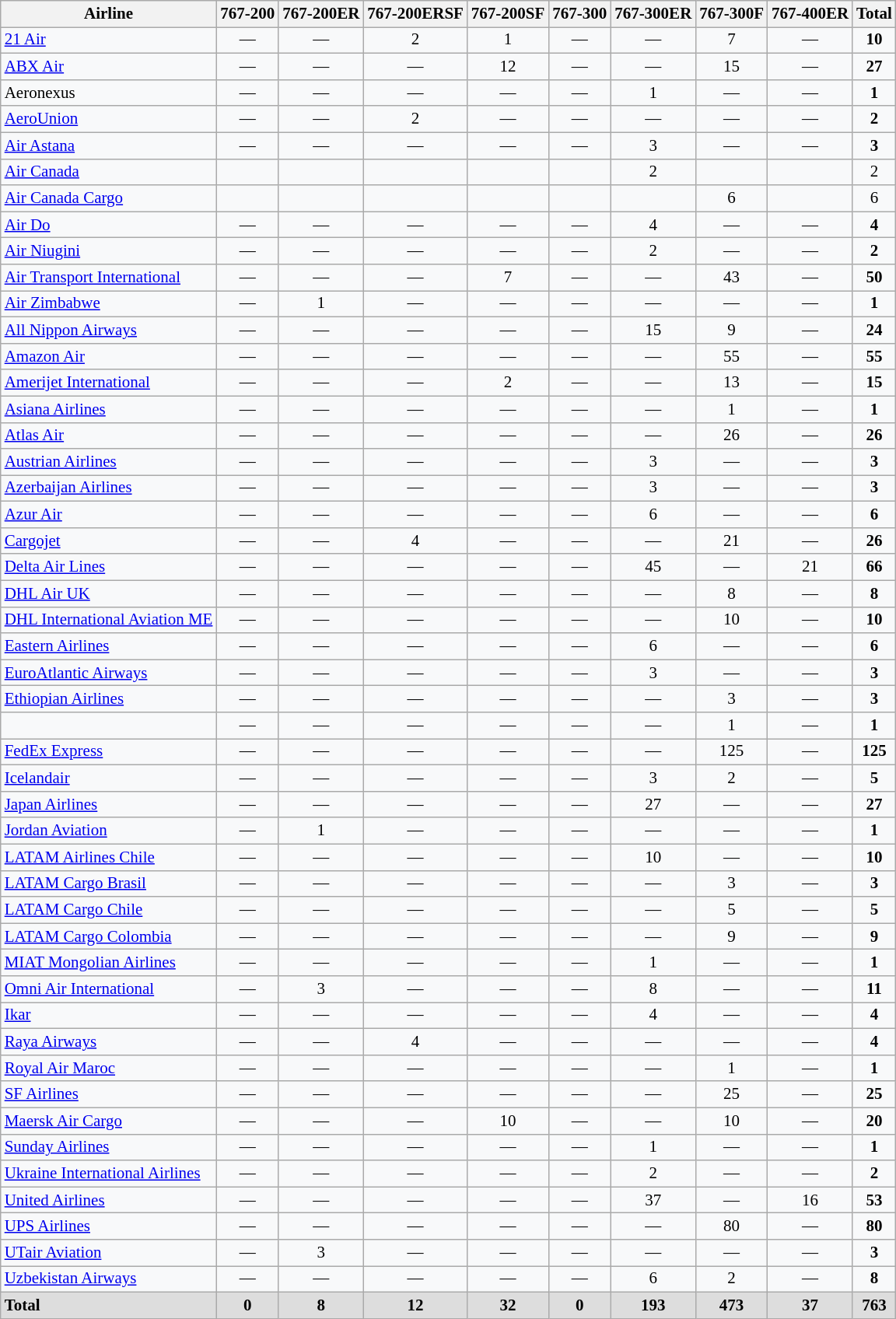<table class="wikitable sortable sticky-header" style="text-align:center; font-size: 87.5%;background:#f8f9faff;">
<tr style="background-color:#red">
<th>Airline</th>
<th data-sort-type="number">767-200</th>
<th data-sort-type="number">767-200ER</th>
<th data-sort-type="number">767-200ERSF</th>
<th data-sort-type="number">767-200SF</th>
<th data-sort-type="number">767-300</th>
<th data-sort-type="number">767-300ER</th>
<th data-sort-type="number">767-300F</th>
<th data-sort-type="number">767-400ER</th>
<th>Total</th>
</tr>
<tr>
<td align="left"><a href='#'>21 Air</a></td>
<td>—</td>
<td>—</td>
<td>2</td>
<td>1</td>
<td>—</td>
<td>—</td>
<td>7</td>
<td>—</td>
<td><strong>10</strong></td>
</tr>
<tr>
<td align="left"><a href='#'>ABX Air</a></td>
<td>—</td>
<td>—</td>
<td>—</td>
<td>12</td>
<td>—</td>
<td>—</td>
<td>15</td>
<td>—</td>
<td><strong>27</strong></td>
</tr>
<tr>
<td align="left">Aeronexus</td>
<td>—</td>
<td>—</td>
<td>—</td>
<td>—</td>
<td>—</td>
<td>1</td>
<td>—</td>
<td>—</td>
<td><strong>1</strong></td>
</tr>
<tr>
<td align="left"><a href='#'>AeroUnion</a></td>
<td>—</td>
<td>—</td>
<td>2</td>
<td>—</td>
<td>—</td>
<td>—</td>
<td>—</td>
<td>—</td>
<td><strong>2</strong></td>
</tr>
<tr>
<td align="left"><a href='#'>Air Astana</a></td>
<td>—</td>
<td>—</td>
<td>—</td>
<td>—</td>
<td>—</td>
<td>3</td>
<td>—</td>
<td>—</td>
<td><strong>3</strong></td>
</tr>
<tr>
<td align="left"><a href='#'>Air Canada</a></td>
<td></td>
<td></td>
<td></td>
<td></td>
<td></td>
<td>2</td>
<td></td>
<td></td>
<td>2</td>
</tr>
<tr>
<td align="left"><a href='#'>Air Canada Cargo</a></td>
<td></td>
<td></td>
<td></td>
<td></td>
<td></td>
<td></td>
<td>6</td>
<td></td>
<td>6</td>
</tr>
<tr>
<td align="left"><a href='#'>Air Do</a></td>
<td>—</td>
<td>—</td>
<td>—</td>
<td>—</td>
<td>—</td>
<td>4</td>
<td>—</td>
<td>—</td>
<td><strong>4</strong></td>
</tr>
<tr>
<td align="left"><a href='#'>Air Niugini</a></td>
<td>—</td>
<td>—</td>
<td>—</td>
<td>—</td>
<td>—</td>
<td>2</td>
<td>—</td>
<td>—</td>
<td><strong>2</strong></td>
</tr>
<tr>
<td align="left"><a href='#'>Air Transport International</a></td>
<td>—</td>
<td>—</td>
<td>—</td>
<td>7</td>
<td>—</td>
<td>—</td>
<td>43</td>
<td>—</td>
<td><strong>50</strong></td>
</tr>
<tr>
<td align="left"><a href='#'>Air Zimbabwe</a></td>
<td>—</td>
<td>1</td>
<td>—</td>
<td>—</td>
<td>—</td>
<td>—</td>
<td>—</td>
<td>—</td>
<td><strong>1</strong></td>
</tr>
<tr>
<td align="left"><a href='#'>All Nippon Airways</a></td>
<td>—</td>
<td>—</td>
<td>—</td>
<td>—</td>
<td>—</td>
<td>15</td>
<td>9</td>
<td>—</td>
<td><strong>24</strong></td>
</tr>
<tr>
<td align="left"><a href='#'>Amazon Air</a></td>
<td>—</td>
<td>—</td>
<td>—</td>
<td>—</td>
<td>—</td>
<td>—</td>
<td>55</td>
<td>—</td>
<td><strong>55</strong></td>
</tr>
<tr>
<td align="left"><a href='#'>Amerijet International</a></td>
<td>—</td>
<td>—</td>
<td>—</td>
<td>2</td>
<td>—</td>
<td>—</td>
<td>13</td>
<td>—</td>
<td><strong>15</strong></td>
</tr>
<tr>
<td align="left"><a href='#'>Asiana Airlines</a></td>
<td>—</td>
<td>—</td>
<td>—</td>
<td>—</td>
<td>—</td>
<td>—</td>
<td>1</td>
<td>—</td>
<td><strong>1</strong></td>
</tr>
<tr>
<td align="left"><a href='#'>Atlas Air</a></td>
<td>—</td>
<td>—</td>
<td>—</td>
<td>—</td>
<td>—</td>
<td>—</td>
<td>26</td>
<td>—</td>
<td><strong>26</strong></td>
</tr>
<tr>
<td align="left"><a href='#'>Austrian Airlines</a></td>
<td>—</td>
<td>—</td>
<td>—</td>
<td>—</td>
<td>—</td>
<td>3</td>
<td>—</td>
<td>—</td>
<td><strong>3</strong></td>
</tr>
<tr>
<td align="left"><a href='#'>Azerbaijan Airlines</a></td>
<td>—</td>
<td>—</td>
<td>—</td>
<td>—</td>
<td>—</td>
<td>3</td>
<td>—</td>
<td>—</td>
<td><strong>3</strong></td>
</tr>
<tr>
<td align="left"><a href='#'>Azur Air</a></td>
<td>—</td>
<td>—</td>
<td>—</td>
<td>—</td>
<td>—</td>
<td>6</td>
<td>—</td>
<td>—</td>
<td><strong>6</strong></td>
</tr>
<tr>
<td align="left"><a href='#'>Cargojet</a></td>
<td>—</td>
<td>—</td>
<td>4</td>
<td>—</td>
<td>—</td>
<td>—</td>
<td>21</td>
<td>—</td>
<td><strong>26</strong></td>
</tr>
<tr>
<td align="left"><a href='#'>Delta Air Lines</a></td>
<td>—</td>
<td>—</td>
<td>—</td>
<td>—</td>
<td>—</td>
<td>45</td>
<td>—</td>
<td>21</td>
<td><strong>66</strong></td>
</tr>
<tr>
<td align="left"><a href='#'>DHL Air UK</a></td>
<td>—</td>
<td>—</td>
<td>—</td>
<td>—</td>
<td>—</td>
<td>—</td>
<td>8</td>
<td>—</td>
<td><strong>8</strong></td>
</tr>
<tr>
<td align="left"><a href='#'>DHL International Aviation ME</a></td>
<td>—</td>
<td>—</td>
<td>—</td>
<td>—</td>
<td>—</td>
<td>—</td>
<td>10</td>
<td>—</td>
<td><strong>10</strong></td>
</tr>
<tr>
<td align="left"><a href='#'>Eastern Airlines</a></td>
<td>—</td>
<td>—</td>
<td>—</td>
<td>—</td>
<td>—</td>
<td>6</td>
<td>—</td>
<td>—</td>
<td><strong>6</strong></td>
</tr>
<tr>
<td align="left"><a href='#'>EuroAtlantic Airways</a></td>
<td>—</td>
<td>—</td>
<td>—</td>
<td>—</td>
<td>—</td>
<td>3</td>
<td>—</td>
<td>—</td>
<td><strong>3</strong></td>
</tr>
<tr>
<td align="left"><a href='#'>Ethiopian Airlines</a></td>
<td>—</td>
<td>—</td>
<td>—</td>
<td>—</td>
<td>—</td>
<td>—</td>
<td>3</td>
<td>—</td>
<td><strong>3</strong></td>
</tr>
<tr>
<td align="left"></td>
<td>—</td>
<td>—</td>
<td>—</td>
<td>—</td>
<td>—</td>
<td>—</td>
<td>1</td>
<td>—</td>
<td><strong>1</strong></td>
</tr>
<tr>
<td align="left"><a href='#'>FedEx Express</a></td>
<td>—</td>
<td>—</td>
<td>—</td>
<td>—</td>
<td>—</td>
<td>—</td>
<td>125</td>
<td>—</td>
<td><strong>125</strong></td>
</tr>
<tr>
<td align="left"><a href='#'>Icelandair</a></td>
<td>—</td>
<td>—</td>
<td>—</td>
<td>—</td>
<td>—</td>
<td>3</td>
<td>2</td>
<td>—</td>
<td><strong>5</strong></td>
</tr>
<tr>
<td align="left"><a href='#'>Japan Airlines</a></td>
<td>—</td>
<td>—</td>
<td>—</td>
<td>—</td>
<td>—</td>
<td>27</td>
<td>—</td>
<td>—</td>
<td><strong>27</strong></td>
</tr>
<tr>
<td align="left"><a href='#'>Jordan Aviation</a></td>
<td>—</td>
<td>1</td>
<td>—</td>
<td>—</td>
<td>—</td>
<td>—</td>
<td>—</td>
<td>—</td>
<td><strong>1</strong></td>
</tr>
<tr>
<td align="left"><a href='#'>LATAM Airlines Chile</a></td>
<td>—</td>
<td>—</td>
<td>—</td>
<td>—</td>
<td>—</td>
<td>10</td>
<td>—</td>
<td>—</td>
<td><strong>10</strong></td>
</tr>
<tr>
<td align="left"><a href='#'>LATAM Cargo Brasil</a></td>
<td>—</td>
<td>—</td>
<td>—</td>
<td>—</td>
<td>—</td>
<td>—</td>
<td>3</td>
<td>—</td>
<td><strong>3</strong></td>
</tr>
<tr>
<td align="left"><a href='#'>LATAM Cargo Chile</a></td>
<td>—</td>
<td>—</td>
<td>—</td>
<td>—</td>
<td>—</td>
<td>—</td>
<td>5</td>
<td>—</td>
<td><strong>5</strong></td>
</tr>
<tr>
<td align="left"><a href='#'>LATAM Cargo Colombia</a></td>
<td>—</td>
<td>—</td>
<td>—</td>
<td>—</td>
<td>—</td>
<td>—</td>
<td>9</td>
<td>—</td>
<td><strong>9</strong></td>
</tr>
<tr>
<td align="left"><a href='#'>MIAT Mongolian Airlines</a></td>
<td>—</td>
<td>—</td>
<td>—</td>
<td>—</td>
<td>—</td>
<td>1</td>
<td>—</td>
<td>—</td>
<td><strong>1</strong></td>
</tr>
<tr>
<td align="left"><a href='#'>Omni Air International</a></td>
<td>—</td>
<td>3</td>
<td>—</td>
<td>—</td>
<td>—</td>
<td>8</td>
<td>—</td>
<td>—</td>
<td><strong>11</strong></td>
</tr>
<tr>
<td align="left"><a href='#'>Ikar</a></td>
<td>—</td>
<td>—</td>
<td>—</td>
<td>—</td>
<td>—</td>
<td>4</td>
<td>—</td>
<td>—</td>
<td><strong>4</strong></td>
</tr>
<tr>
<td align="left"><a href='#'>Raya Airways</a></td>
<td>—</td>
<td>—</td>
<td>4</td>
<td>—</td>
<td>—</td>
<td>—</td>
<td>—</td>
<td>—</td>
<td><strong>4</strong></td>
</tr>
<tr>
<td align="left"><a href='#'>Royal Air Maroc</a></td>
<td>—</td>
<td>—</td>
<td>—</td>
<td>—</td>
<td>—</td>
<td>—</td>
<td>1</td>
<td>—</td>
<td><strong>1</strong></td>
</tr>
<tr>
<td align="left"><a href='#'>SF Airlines</a></td>
<td>—</td>
<td>—</td>
<td>—</td>
<td>—</td>
<td>—</td>
<td>—</td>
<td>25</td>
<td>—</td>
<td><strong>25</strong></td>
</tr>
<tr>
<td align="left"><a href='#'>Maersk Air Cargo</a></td>
<td>—</td>
<td>—</td>
<td>—</td>
<td>10</td>
<td>—</td>
<td>—</td>
<td>10</td>
<td>—</td>
<td><strong>20</strong></td>
</tr>
<tr>
<td align="left"><a href='#'>Sunday Airlines</a></td>
<td>—</td>
<td>—</td>
<td>—</td>
<td>—</td>
<td>—</td>
<td>1</td>
<td>—</td>
<td>—</td>
<td><strong>1</strong></td>
</tr>
<tr>
<td align="left"><a href='#'>Ukraine International Airlines</a></td>
<td>—</td>
<td>—</td>
<td>—</td>
<td>—</td>
<td>—</td>
<td>2</td>
<td>—</td>
<td>—</td>
<td><strong>2</strong></td>
</tr>
<tr>
<td align="left"><a href='#'>United Airlines</a></td>
<td>—</td>
<td>—</td>
<td>—</td>
<td>—</td>
<td>—</td>
<td>37</td>
<td>—</td>
<td>16</td>
<td><strong>53</strong></td>
</tr>
<tr>
<td align="left"><a href='#'>UPS Airlines</a></td>
<td>—</td>
<td>—</td>
<td>—</td>
<td>—</td>
<td>—</td>
<td>—</td>
<td>80</td>
<td>—</td>
<td><strong>80</strong></td>
</tr>
<tr>
<td align="left"><a href='#'>UTair Aviation</a></td>
<td>—</td>
<td>3</td>
<td>—</td>
<td>—</td>
<td>—</td>
<td>—</td>
<td>—</td>
<td>—</td>
<td><strong>3</strong></td>
</tr>
<tr>
<td align="left"><a href='#'>Uzbekistan Airways</a></td>
<td>—</td>
<td>—</td>
<td>—</td>
<td>—</td>
<td>—</td>
<td>6</td>
<td>2</td>
<td>—</td>
<td><strong>8</strong></td>
</tr>
<tr class="sortbottom" style="font-weight:bold; background:#dddddd">
<td align="left"><strong>Total</strong></td>
<td>0</td>
<td><strong>8</strong></td>
<td><strong>12</strong></td>
<td>32</td>
<td>0</td>
<td>193</td>
<td><strong>473</strong></td>
<td><strong>37</strong></td>
<td><strong>763</strong></td>
</tr>
</table>
